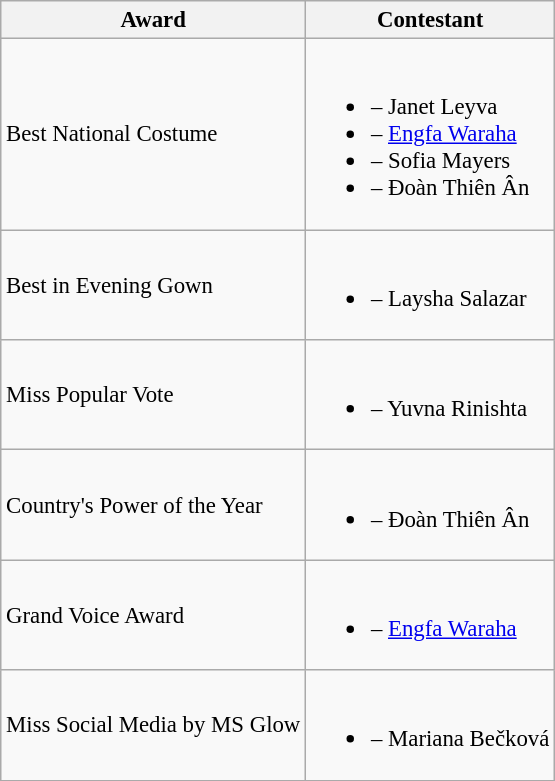<table class="wikitable sortable" style="font-size: 95%;">
<tr>
<th>Award</th>
<th>Contestant</th>
</tr>
<tr>
<td>Best National Costume</td>
<td><br><ul><li> – Janet Leyva</li><li> – <a href='#'>Engfa Waraha</a></li><li> – Sofia Mayers</li><li> – Đoàn Thiên Ân</li></ul></td>
</tr>
<tr>
<td>Best in Evening Gown</td>
<td><br><ul><li> – Laysha Salazar</li></ul></td>
</tr>
<tr>
<td>Miss Popular Vote</td>
<td><br><ul><li> – Yuvna Rinishta</li></ul></td>
</tr>
<tr>
<td>Country's Power of the Year</td>
<td><br><ul><li> – Đoàn Thiên Ân</li></ul></td>
</tr>
<tr>
<td>Grand Voice Award</td>
<td><br><ul><li> – <a href='#'>Engfa Waraha</a></li></ul></td>
</tr>
<tr>
<td>Miss Social Media by MS Glow</td>
<td><br><ul><li> – Mariana Bečková</li></ul></td>
</tr>
</table>
